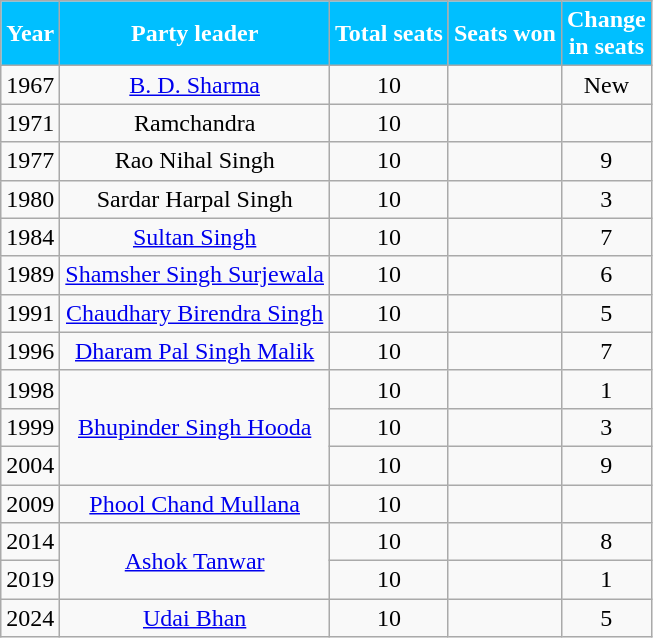<table class="wikitable sortable" style="text-align:center;">
<tr>
<th Style="background-color:#00BFFF; color:white">Year</th>
<th Style="background-color:#00BFFF; color:white">Party leader</th>
<th style="background-color:#00BFFF; color:white">Total seats</th>
<th style="background-color:#00BFFF; color:white">Seats won</th>
<th Style="background-color:#00BFFF; color:white">Change<br>in seats</th>
</tr>
<tr>
<td>1967</td>
<td rowspan="1"><a href='#'>B. D. Sharma</a></td>
<td>10</td>
<td></td>
<td>New</td>
</tr>
<tr>
<td>1971</td>
<td>Ramchandra</td>
<td>10</td>
<td></td>
<td></td>
</tr>
<tr>
<td>1977</td>
<td>Rao Nihal Singh</td>
<td>10</td>
<td></td>
<td> 9</td>
</tr>
<tr>
<td>1980</td>
<td>Sardar Harpal Singh</td>
<td>10</td>
<td></td>
<td> 3</td>
</tr>
<tr>
<td>1984</td>
<td rowspan="1"><a href='#'>Sultan Singh</a></td>
<td>10</td>
<td></td>
<td> 7</td>
</tr>
<tr>
<td>1989</td>
<td rowspan="1"><a href='#'>Shamsher Singh Surjewala</a></td>
<td>10</td>
<td></td>
<td> 6</td>
</tr>
<tr>
<td>1991</td>
<td><a href='#'>Chaudhary Birendra Singh</a></td>
<td>10</td>
<td></td>
<td>5</td>
</tr>
<tr>
<td>1996</td>
<td><a href='#'>Dharam Pal Singh Malik</a></td>
<td>10</td>
<td></td>
<td> 7</td>
</tr>
<tr>
<td>1998</td>
<td rowspan="3"><a href='#'>Bhupinder Singh Hooda</a></td>
<td>10</td>
<td></td>
<td> 1</td>
</tr>
<tr>
<td>1999</td>
<td>10</td>
<td></td>
<td> 3</td>
</tr>
<tr>
<td>2004</td>
<td>10</td>
<td></td>
<td> 9</td>
</tr>
<tr>
<td>2009</td>
<td><a href='#'>Phool Chand Mullana</a></td>
<td>10</td>
<td></td>
<td></td>
</tr>
<tr>
<td>2014</td>
<td rowspan="2"><a href='#'>Ashok Tanwar</a></td>
<td>10</td>
<td></td>
<td> 8</td>
</tr>
<tr>
<td>2019</td>
<td>10</td>
<td></td>
<td> 1</td>
</tr>
<tr>
<td>2024</td>
<td><a href='#'>Udai Bhan</a></td>
<td>10</td>
<td></td>
<td> 5</td>
</tr>
</table>
